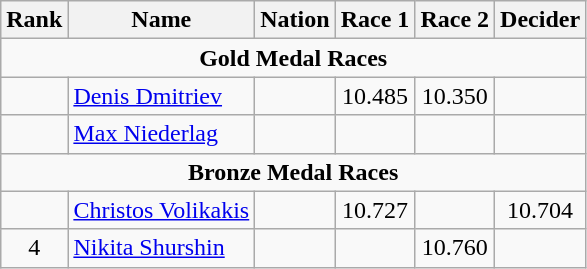<table class="wikitable" style="text-align:center">
<tr>
<th>Rank</th>
<th>Name</th>
<th>Nation</th>
<th>Race 1</th>
<th>Race 2</th>
<th>Decider</th>
</tr>
<tr>
<td colspan=6><strong>Gold Medal Races</strong></td>
</tr>
<tr>
<td></td>
<td align=left><a href='#'>Denis Dmitriev</a></td>
<td align=left></td>
<td>10.485</td>
<td>10.350</td>
<td></td>
</tr>
<tr>
<td></td>
<td align=left><a href='#'>Max Niederlag</a></td>
<td align=left></td>
<td></td>
<td></td>
<td></td>
</tr>
<tr>
<td colspan=6><strong>Bronze Medal Races</strong></td>
</tr>
<tr>
<td></td>
<td align=left><a href='#'>Christos Volikakis</a></td>
<td align=left></td>
<td>10.727</td>
<td></td>
<td>10.704</td>
</tr>
<tr>
<td>4</td>
<td align=left><a href='#'>Nikita Shurshin</a></td>
<td align=left></td>
<td></td>
<td>10.760</td>
<td></td>
</tr>
</table>
